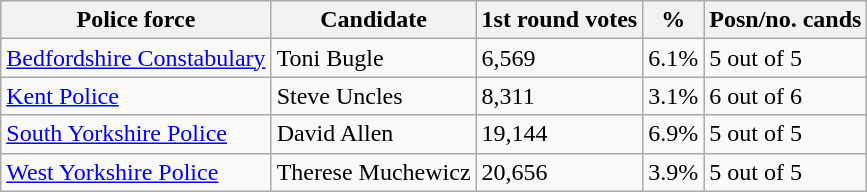<table class="wikitable">
<tr>
<th>Police force</th>
<th>Candidate</th>
<th>1st round votes</th>
<th>%</th>
<th>Posn/no. cands</th>
</tr>
<tr>
<td><a href='#'>Bedfordshire Constabulary</a></td>
<td>Toni Bugle</td>
<td>6,569</td>
<td>6.1%</td>
<td>5 out of 5</td>
</tr>
<tr>
<td><a href='#'>Kent Police</a></td>
<td>Steve Uncles</td>
<td>8,311</td>
<td>3.1%</td>
<td>6 out of 6</td>
</tr>
<tr>
<td><a href='#'>South Yorkshire Police</a></td>
<td>David Allen</td>
<td>19,144</td>
<td>6.9%</td>
<td>5 out of 5</td>
</tr>
<tr>
<td><a href='#'>West Yorkshire Police</a></td>
<td>Therese Muchewicz</td>
<td>20,656</td>
<td>3.9%</td>
<td>5 out of 5</td>
</tr>
</table>
